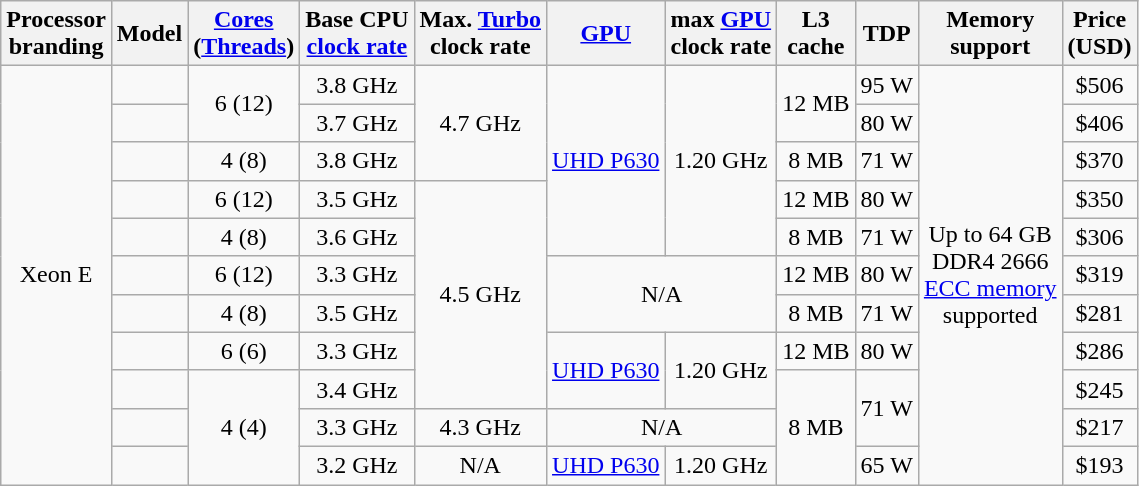<table class="wikitable" style="text-align: center;">
<tr>
<th>Processor<br>branding</th>
<th>Model</th>
<th><a href='#'>Cores</a><br>(<a href='#'>Threads</a>)</th>
<th>Base CPU<br><a href='#'>clock rate</a></th>
<th>Max. <a href='#'>Turbo</a><br>clock rate</th>
<th><a href='#'>GPU</a></th>
<th>max <a href='#'>GPU</a><br>clock rate</th>
<th>L3<br>cache </th>
<th>TDP</th>
<th>Memory<br>support</th>
<th>Price<br>(USD)</th>
</tr>
<tr>
<td rowspan="11">Xeon E</td>
<td></td>
<td rowspan="2">6 (12)</td>
<td>3.8 GHz</td>
<td rowspan="3">4.7 GHz</td>
<td rowspan="5"><a href='#'>UHD P630</a></td>
<td rowspan="5">1.20 GHz</td>
<td rowspan="2">12 MB</td>
<td>95 W</td>
<td rowspan="11">Up to 64 GB<br>DDR4 2666<br><a href='#'>ECC memory</a><br>supported</td>
<td>$506</td>
</tr>
<tr>
<td></td>
<td>3.7 GHz</td>
<td>80 W</td>
<td>$406</td>
</tr>
<tr>
<td></td>
<td>4 (8)</td>
<td>3.8 GHz</td>
<td>8 MB</td>
<td>71 W</td>
<td>$370</td>
</tr>
<tr>
<td></td>
<td>6 (12)</td>
<td>3.5 GHz</td>
<td rowspan="6">4.5 GHz</td>
<td>12 MB</td>
<td>80 W</td>
<td>$350</td>
</tr>
<tr>
<td></td>
<td>4 (8)</td>
<td>3.6 GHz</td>
<td>8 MB</td>
<td>71 W</td>
<td>$306</td>
</tr>
<tr>
<td></td>
<td>6 (12)</td>
<td>3.3 GHz</td>
<td colspan="2" rowspan="2">N/A</td>
<td>12 MB</td>
<td>80 W</td>
<td>$319</td>
</tr>
<tr>
<td></td>
<td>4 (8)</td>
<td>3.5 GHz</td>
<td>8 MB</td>
<td>71 W</td>
<td>$281</td>
</tr>
<tr>
<td></td>
<td>6 (6)</td>
<td>3.3 GHz</td>
<td rowspan="2"><a href='#'>UHD P630</a></td>
<td rowspan="2">1.20 GHz</td>
<td>12 MB</td>
<td>80 W</td>
<td>$286</td>
</tr>
<tr>
<td></td>
<td rowspan="3">4 (4)</td>
<td>3.4 GHz</td>
<td rowspan="3">8 MB</td>
<td rowspan="2">71 W</td>
<td>$245</td>
</tr>
<tr>
<td></td>
<td>3.3 GHz</td>
<td>4.3 GHz</td>
<td colspan="2">N/A</td>
<td>$217</td>
</tr>
<tr>
<td></td>
<td>3.2 GHz</td>
<td>N/A</td>
<td><a href='#'>UHD P630</a></td>
<td>1.20 GHz</td>
<td>65 W</td>
<td>$193</td>
</tr>
</table>
